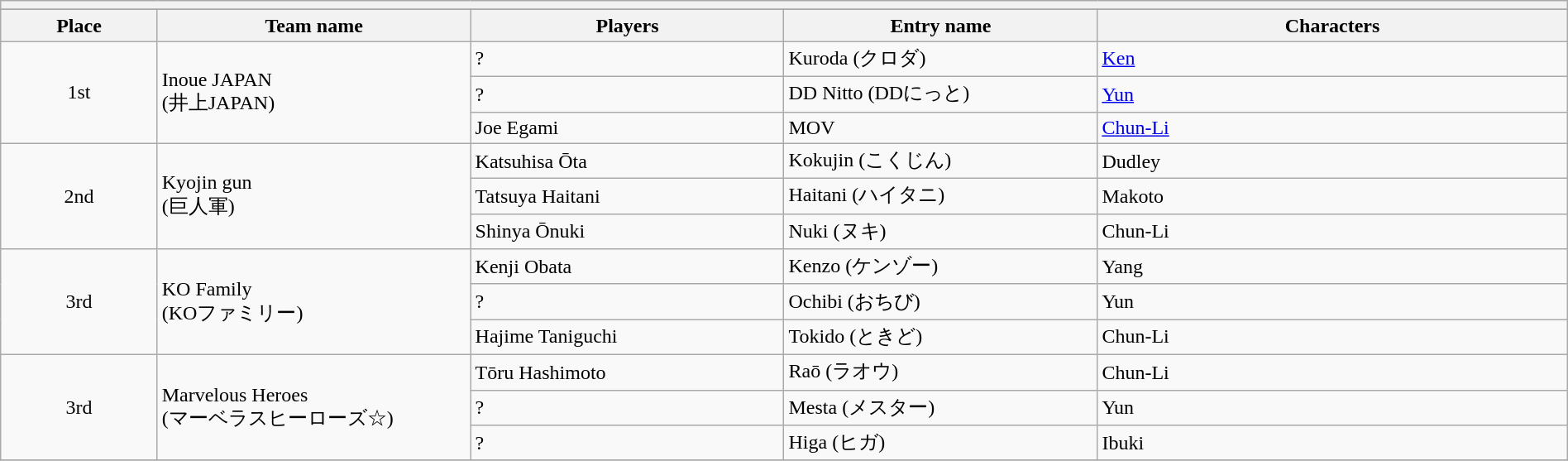<table class="wikitable" width=100%>
<tr>
<th colspan=5></th>
</tr>
<tr bgcolor="#dddddd">
</tr>
<tr>
<th width=10%>Place</th>
<th width=20%>Team name</th>
<th width=20%>Players</th>
<th width=20%>Entry name</th>
<th width=30%>Characters</th>
</tr>
<tr>
<td align=center rowspan="3">1st</td>
<td rowspan="3">Inoue JAPAN<br>(井上JAPAN)</td>
<td>?</td>
<td>Kuroda (クロダ)</td>
<td><a href='#'>Ken</a></td>
</tr>
<tr>
<td>?</td>
<td>DD Nitto (DDにっと)</td>
<td><a href='#'>Yun</a></td>
</tr>
<tr>
<td>Joe Egami</td>
<td>MOV</td>
<td><a href='#'>Chun-Li</a></td>
</tr>
<tr>
<td align=center rowspan="3">2nd</td>
<td rowspan="3">Kyojin gun<br>(巨人軍)</td>
<td>Katsuhisa Ōta</td>
<td>Kokujin (こくじん)</td>
<td>Dudley</td>
</tr>
<tr>
<td>Tatsuya Haitani</td>
<td>Haitani (ハイタニ)</td>
<td>Makoto</td>
</tr>
<tr>
<td>Shinya Ōnuki</td>
<td>Nuki (ヌキ)</td>
<td>Chun-Li</td>
</tr>
<tr>
<td align=center rowspan="3">3rd</td>
<td rowspan="3">KO Family<br>(KOファミリー)</td>
<td>Kenji Obata</td>
<td>Kenzo (ケンゾー)</td>
<td>Yang</td>
</tr>
<tr>
<td>?</td>
<td>Ochibi (おちび)</td>
<td>Yun</td>
</tr>
<tr>
<td>Hajime Taniguchi</td>
<td>Tokido (ときど)</td>
<td>Chun-Li</td>
</tr>
<tr>
<td align=center rowspan="3">3rd</td>
<td rowspan="3">Marvelous Heroes<br>(マーベラスヒーローズ☆)</td>
<td>Tōru Hashimoto</td>
<td>Raō (ラオウ)</td>
<td>Chun-Li</td>
</tr>
<tr>
<td>?</td>
<td>Mesta (メスター)</td>
<td>Yun</td>
</tr>
<tr>
<td>?</td>
<td>Higa (ヒガ)</td>
<td>Ibuki</td>
</tr>
<tr>
</tr>
</table>
